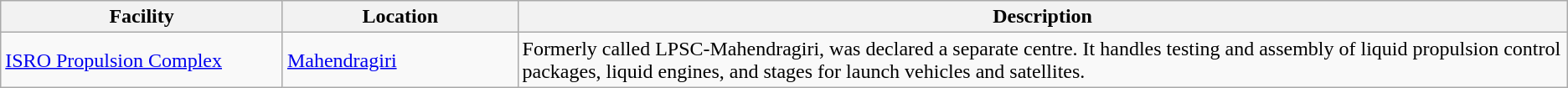<table class=wikitable>
<tr>
<th style="width:18%;">Facility</th>
<th style="width:15%;">Location</th>
<th style="width:67%;">Description</th>
</tr>
<tr>
<td><a href='#'>ISRO Propulsion Complex</a></td>
<td><a href='#'>Mahendragiri</a></td>
<td>Formerly called LPSC-Mahendragiri, was declared a separate centre. It handles testing and assembly of liquid propulsion control packages, liquid engines, and stages for launch vehicles and satellites.</td>
</tr>
</table>
